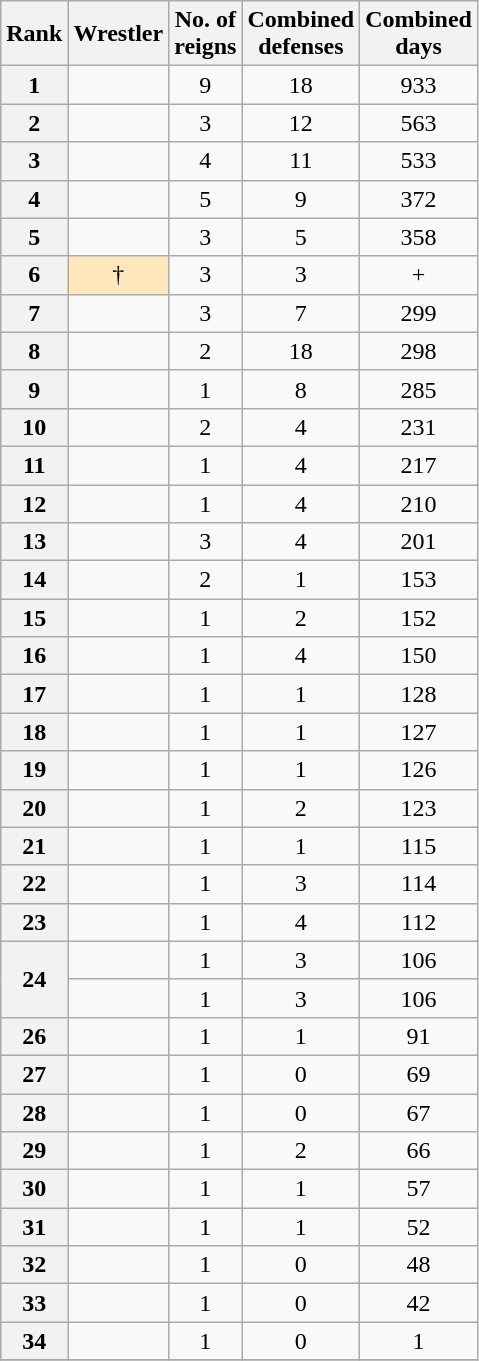<table class="wikitable sortable" style="text-align:center;">
<tr>
<th>Rank</th>
<th>Wrestler</th>
<th>No. of<br>reigns</th>
<th>Combined<br>defenses</th>
<th>Combined <br>days</th>
</tr>
<tr>
<th>1</th>
<td></td>
<td>9</td>
<td>18</td>
<td>933</td>
</tr>
<tr>
<th>2</th>
<td></td>
<td>3</td>
<td>12</td>
<td>563</td>
</tr>
<tr>
<th>3</th>
<td></td>
<td>4</td>
<td>11</td>
<td>533</td>
</tr>
<tr>
<th>4</th>
<td></td>
<td>5</td>
<td>9</td>
<td>372</td>
</tr>
<tr>
<th>5</th>
<td></td>
<td>3</td>
<td>5</td>
<td>358</td>
</tr>
<tr>
<th>6</th>
<td style="background-color:#FFE6BD"> †</td>
<td>3</td>
<td>3</td>
<td>+</td>
</tr>
<tr>
<th>7</th>
<td></td>
<td>3</td>
<td>7</td>
<td>299</td>
</tr>
<tr>
<th>8</th>
<td></td>
<td>2</td>
<td>18</td>
<td>298</td>
</tr>
<tr>
<th>9</th>
<td></td>
<td>1</td>
<td>8</td>
<td>285</td>
</tr>
<tr>
<th>10</th>
<td></td>
<td>2</td>
<td>4</td>
<td>231</td>
</tr>
<tr>
<th>11</th>
<td></td>
<td>1</td>
<td>4</td>
<td>217</td>
</tr>
<tr>
<th>12</th>
<td></td>
<td>1</td>
<td>4</td>
<td>210</td>
</tr>
<tr>
<th>13</th>
<td></td>
<td>3</td>
<td>4</td>
<td>201</td>
</tr>
<tr>
<th>14</th>
<td></td>
<td>2</td>
<td>1</td>
<td>153</td>
</tr>
<tr>
<th>15</th>
<td></td>
<td>1</td>
<td>2</td>
<td>152</td>
</tr>
<tr>
<th>16</th>
<td></td>
<td>1</td>
<td>4</td>
<td>150</td>
</tr>
<tr>
<th>17</th>
<td></td>
<td>1</td>
<td>1</td>
<td>128</td>
</tr>
<tr>
<th>18</th>
<td></td>
<td>1</td>
<td>1</td>
<td>127</td>
</tr>
<tr>
<th>19</th>
<td></td>
<td>1</td>
<td>1</td>
<td>126</td>
</tr>
<tr>
<th>20</th>
<td></td>
<td>1</td>
<td>2</td>
<td>123</td>
</tr>
<tr>
<th>21</th>
<td></td>
<td>1</td>
<td>1</td>
<td>115</td>
</tr>
<tr>
<th>22</th>
<td></td>
<td>1</td>
<td>3</td>
<td>114</td>
</tr>
<tr>
<th>23</th>
<td></td>
<td>1</td>
<td>4</td>
<td>112</td>
</tr>
<tr>
<th rowspan=2>24</th>
<td></td>
<td>1</td>
<td>3</td>
<td>106</td>
</tr>
<tr>
<td></td>
<td>1</td>
<td>3</td>
<td>106</td>
</tr>
<tr>
<th>26</th>
<td></td>
<td>1</td>
<td>1</td>
<td>91</td>
</tr>
<tr>
<th>27</th>
<td></td>
<td>1</td>
<td>0</td>
<td>69</td>
</tr>
<tr>
<th>28</th>
<td></td>
<td>1</td>
<td>0</td>
<td>67</td>
</tr>
<tr>
<th>29</th>
<td></td>
<td>1</td>
<td>2</td>
<td>66</td>
</tr>
<tr>
<th>30</th>
<td></td>
<td>1</td>
<td>1</td>
<td>57</td>
</tr>
<tr>
<th>31</th>
<td></td>
<td>1</td>
<td>1</td>
<td>52</td>
</tr>
<tr>
<th>32</th>
<td></td>
<td>1</td>
<td>0</td>
<td>48</td>
</tr>
<tr>
<th>33</th>
<td></td>
<td>1</td>
<td>0</td>
<td>42</td>
</tr>
<tr>
<th>34</th>
<td></td>
<td>1</td>
<td>0</td>
<td>1</td>
</tr>
<tr>
</tr>
</table>
